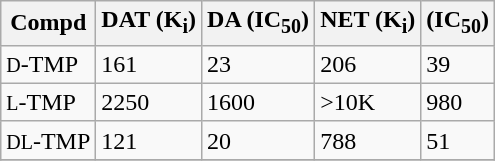<table class="wikitable">
<tr>
<th>Compd</th>
<th>DAT (K<sub>i</sub>)</th>
<th>DA (IC<sub>50</sub>)</th>
<th>NET (K<sub>i</sub>)</th>
<th>(IC<sub>50</sub>)</th>
</tr>
<tr>
<td><small>D</small>-TMP</td>
<td>161</td>
<td>23</td>
<td>206</td>
<td>39</td>
</tr>
<tr>
<td><small>L</small>-TMP</td>
<td>2250</td>
<td>1600</td>
<td>>10K</td>
<td>980</td>
</tr>
<tr>
<td><small>DL</small>-TMP</td>
<td>121</td>
<td>20</td>
<td>788</td>
<td>51</td>
</tr>
<tr>
</tr>
</table>
